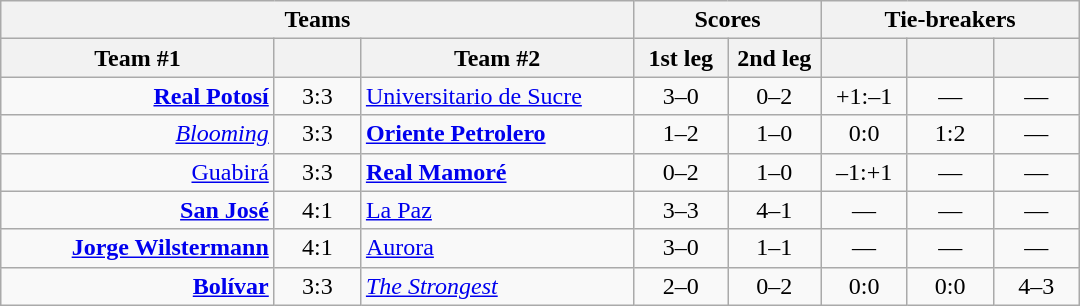<table class="wikitable" style="text-align: center;">
<tr>
<th colspan=3>Teams</th>
<th colspan=2>Scores</th>
<th colspan=3>Tie-breakers</th>
</tr>
<tr>
<th width="175">Team #1</th>
<th width="50"></th>
<th width="175">Team #2</th>
<th width="55">1st leg</th>
<th width="55">2nd leg</th>
<th width="50"></th>
<th width="50"></th>
<th width="50"></th>
</tr>
<tr>
<td align=right><strong><a href='#'>Real Potosí</a></strong></td>
<td>3:3</td>
<td align=left><a href='#'>Universitario de Sucre</a></td>
<td>3–0</td>
<td>0–2</td>
<td>+1:–1</td>
<td>—</td>
<td>—</td>
</tr>
<tr>
<td align=right><em><a href='#'>Blooming</a></em></td>
<td>3:3</td>
<td align=left><strong><a href='#'>Oriente Petrolero</a></strong></td>
<td>1–2</td>
<td>1–0</td>
<td>0:0</td>
<td>1:2</td>
<td>—</td>
</tr>
<tr>
<td align=right><a href='#'>Guabirá</a></td>
<td>3:3</td>
<td align=left><strong><a href='#'>Real Mamoré</a></strong></td>
<td>0–2</td>
<td>1–0</td>
<td>–1:+1</td>
<td>—</td>
<td>—</td>
</tr>
<tr>
<td align=right><strong><a href='#'>San José</a></strong></td>
<td>4:1</td>
<td align=left><a href='#'>La Paz</a></td>
<td>3–3</td>
<td>4–1</td>
<td>—</td>
<td>—</td>
<td>—</td>
</tr>
<tr>
<td align=right><strong><a href='#'>Jorge Wilstermann</a></strong></td>
<td>4:1</td>
<td align=left><a href='#'>Aurora</a></td>
<td>3–0</td>
<td>1–1</td>
<td>—</td>
<td>—</td>
<td>—</td>
</tr>
<tr>
<td align=right><strong><a href='#'>Bolívar</a></strong></td>
<td>3:3</td>
<td align=left><em><a href='#'>The Strongest</a></em></td>
<td>2–0</td>
<td>0–2</td>
<td>0:0</td>
<td>0:0</td>
<td>4–3</td>
</tr>
</table>
